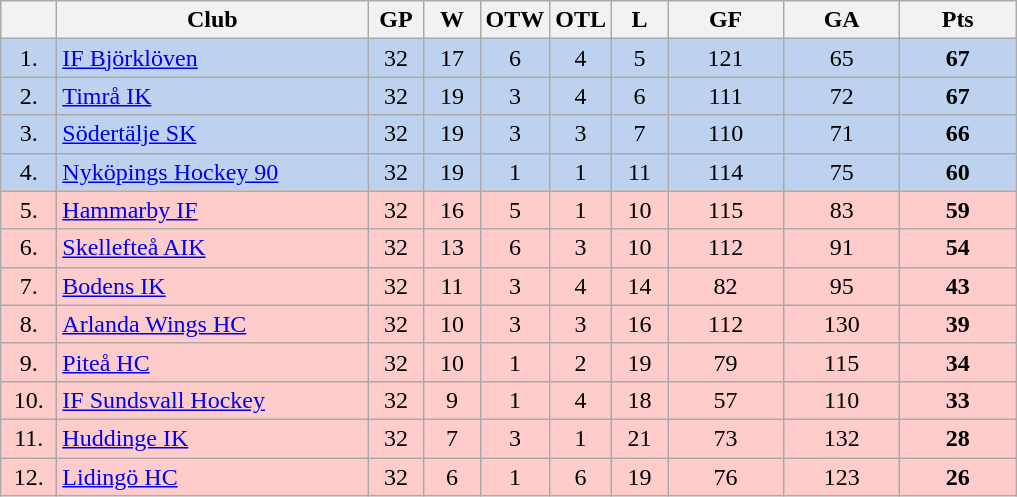<table class="wikitable">
<tr>
<th width="30"></th>
<th width="200">Club</th>
<th width="30">GP</th>
<th width="30">W</th>
<th width="30">OTW</th>
<th width="30">OTL</th>
<th width="30">L</th>
<th width="70">GF</th>
<th width="70">GA</th>
<th width="70">Pts</th>
</tr>
<tr bgcolor="#BCD2EE" align="center">
<td>1.</td>
<td align="left"><a href='#'>IF Björklöven</a></td>
<td>32</td>
<td>17</td>
<td>6</td>
<td>4</td>
<td>5</td>
<td>121</td>
<td>65</td>
<td><strong>67</strong></td>
</tr>
<tr bgcolor="#BCD2EE" align="center">
<td>2.</td>
<td align="left"><a href='#'>Timrå IK</a></td>
<td>32</td>
<td>19</td>
<td>3</td>
<td>4</td>
<td>6</td>
<td>111</td>
<td>72</td>
<td><strong>67</strong></td>
</tr>
<tr bgcolor="#BCD2EE" align="center">
<td>3.</td>
<td align="left"><a href='#'>Södertälje SK</a></td>
<td>32</td>
<td>19</td>
<td>3</td>
<td>3</td>
<td>7</td>
<td>110</td>
<td>71</td>
<td><strong>66</strong></td>
</tr>
<tr bgcolor="#BCD2EE" align="center">
<td>4.</td>
<td align="left"><a href='#'>Nyköpings Hockey 90</a></td>
<td>32</td>
<td>19</td>
<td>1</td>
<td>1</td>
<td>11</td>
<td>114</td>
<td>75</td>
<td><strong>60</strong></td>
</tr>
<tr bgcolor="#FFCCCC" align="center">
<td>5.</td>
<td align="left"><a href='#'>Hammarby IF</a></td>
<td>32</td>
<td>16</td>
<td>5</td>
<td>1</td>
<td>10</td>
<td>115</td>
<td>83</td>
<td><strong>59</strong></td>
</tr>
<tr bgcolor="#FFCCCC" align="center">
<td>6.</td>
<td align="left"><a href='#'>Skellefteå AIK</a></td>
<td>32</td>
<td>13</td>
<td>6</td>
<td>3</td>
<td>10</td>
<td>112</td>
<td>91</td>
<td><strong>54</strong></td>
</tr>
<tr bgcolor="#FFCCCC" align="center">
<td>7.</td>
<td align="left"><a href='#'>Bodens IK</a></td>
<td>32</td>
<td>11</td>
<td>3</td>
<td>4</td>
<td>14</td>
<td>82</td>
<td>95</td>
<td><strong>43</strong></td>
</tr>
<tr bgcolor="#FFCCCC" align="center">
<td>8.</td>
<td align="left"><a href='#'>Arlanda Wings HC</a></td>
<td>32</td>
<td>10</td>
<td>3</td>
<td>3</td>
<td>16</td>
<td>112</td>
<td>130</td>
<td><strong>39</strong></td>
</tr>
<tr bgcolor="#FFCCCC" align="center">
<td>9.</td>
<td align="left"><a href='#'>Piteå HC</a></td>
<td>32</td>
<td>10</td>
<td>1</td>
<td>2</td>
<td>19</td>
<td>79</td>
<td>115</td>
<td><strong>34</strong></td>
</tr>
<tr bgcolor="#FFCCCC" align="center">
<td>10.</td>
<td align="left"><a href='#'>IF Sundsvall Hockey</a></td>
<td>32</td>
<td>9</td>
<td>1</td>
<td>4</td>
<td>18</td>
<td>57</td>
<td>110</td>
<td><strong>33</strong></td>
</tr>
<tr bgcolor="#FFCCCC" align="center">
<td>11.</td>
<td align="left"><a href='#'>Huddinge IK</a></td>
<td>32</td>
<td>7</td>
<td>3</td>
<td>1</td>
<td>21</td>
<td>73</td>
<td>132</td>
<td><strong>28</strong></td>
</tr>
<tr bgcolor="#FFCCCC" align="center">
<td>12.</td>
<td align="left"><a href='#'>Lidingö HC</a></td>
<td>32</td>
<td>6</td>
<td>1</td>
<td>6</td>
<td>19</td>
<td>76</td>
<td>123</td>
<td><strong>26</strong></td>
</tr>
</table>
